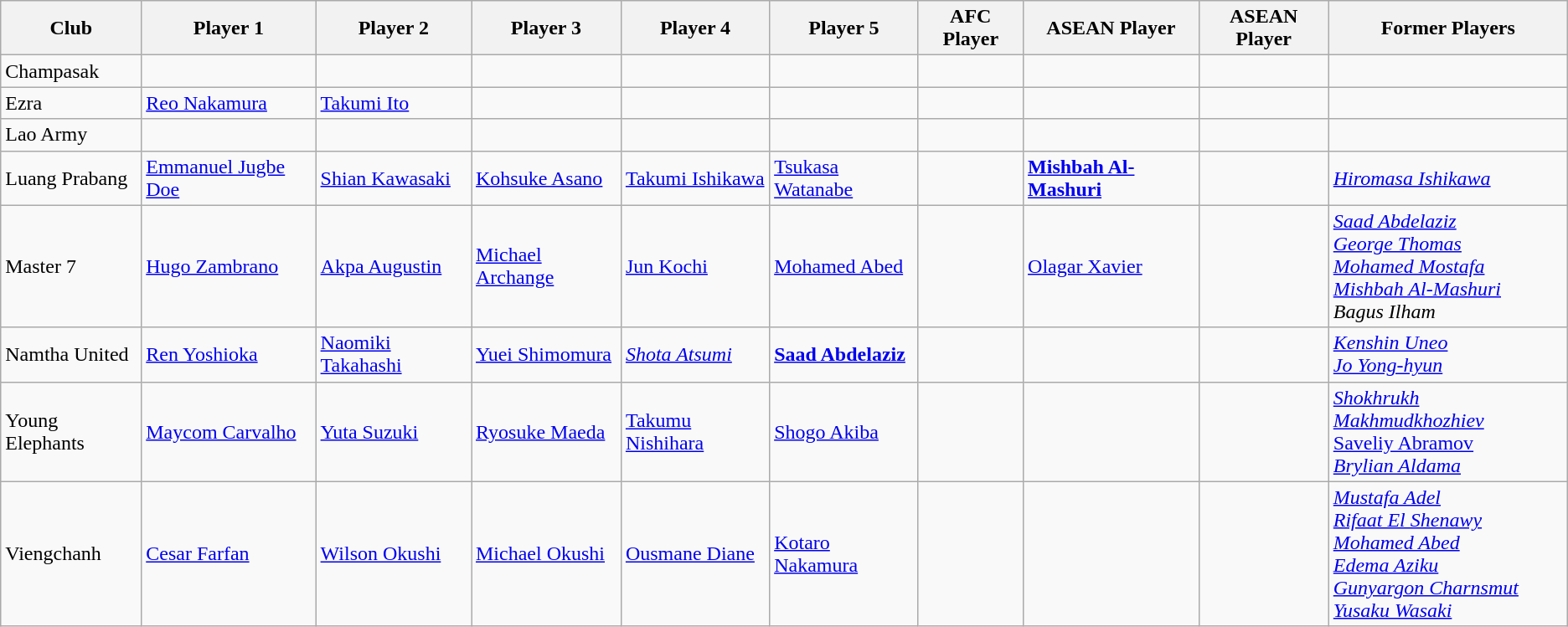<table class="wikitable sortable" style="font-size:100%;">
<tr>
<th>Club</th>
<th>Player 1</th>
<th>Player 2</th>
<th>Player 3</th>
<th>Player 4</th>
<th>Player 5</th>
<th>AFC Player</th>
<th>ASEAN Player</th>
<th>ASEAN Player</th>
<th>Former Players</th>
</tr>
<tr>
<td>Champasak</td>
<td></td>
<td></td>
<td></td>
<td></td>
<td></td>
<td></td>
<td></td>
<td></td>
<td></td>
</tr>
<tr>
<td>Ezra</td>
<td> <a href='#'>Reo Nakamura</a></td>
<td> <a href='#'>Takumi Ito</a></td>
<td></td>
<td></td>
<td></td>
<td></td>
<td></td>
<td></td>
<td></td>
</tr>
<tr>
<td>Lao Army</td>
<td></td>
<td></td>
<td></td>
<td></td>
<td></td>
<td></td>
<td></td>
<td></td>
<td></td>
</tr>
<tr>
<td>Luang Prabang</td>
<td> <a href='#'>Emmanuel Jugbe Doe</a></td>
<td> <a href='#'>Shian Kawasaki</a></td>
<td> <a href='#'>Kohsuke Asano</a></td>
<td> <a href='#'>Takumi Ishikawa</a></td>
<td> <a href='#'>Tsukasa Watanabe</a></td>
<td></td>
<td> <strong><a href='#'>Mishbah Al-Mashuri</a></strong></td>
<td></td>
<td> <em><a href='#'>Hiromasa Ishikawa</a></em></td>
</tr>
<tr>
<td>Master 7</td>
<td> <a href='#'>Hugo Zambrano</a></td>
<td> <a href='#'>Akpa Augustin</a></td>
<td> <a href='#'>Michael Archange</a></td>
<td> <a href='#'>Jun Kochi</a></td>
<td> <a href='#'>Mohamed Abed</a></td>
<td></td>
<td> <a href='#'>Olagar Xavier</a></td>
<td></td>
<td> <em><a href='#'>Saad Abdelaziz</a></em><br> <em><a href='#'>George Thomas</a></em><br> <em><a href='#'>Mohamed Mostafa</a></em><br> <em><a href='#'>Mishbah Al-Mashuri</a></em><br> <em>Bagus Ilham</em></td>
</tr>
<tr>
<td>Namtha United</td>
<td> <a href='#'>Ren Yoshioka</a></td>
<td> <a href='#'>Naomiki Takahashi</a></td>
<td> <a href='#'>Yuei Shimomura</a></td>
<td> <em><a href='#'>Shota Atsumi</a></em></td>
<td> <strong><a href='#'>Saad Abdelaziz</a></strong></td>
<td></td>
<td></td>
<td></td>
<td> <em><a href='#'>Kenshin Uneo</a></em><br> <em><a href='#'>Jo Yong-hyun</a></em></td>
</tr>
<tr>
<td>Young Elephants</td>
<td> <a href='#'>Maycom Carvalho</a></td>
<td> <a href='#'>Yuta Suzuki</a></td>
<td> <a href='#'>Ryosuke Maeda</a></td>
<td> <a href='#'>Takumu Nishihara</a></td>
<td> <a href='#'>Shogo Akiba</a></td>
<td></td>
<td></td>
<td></td>
<td> <em><a href='#'>Shokhrukh Makhmudkhozhiev</a></em><br><em> </em><a href='#'>Saveliy Abramov</a><em><br></em>  <em><a href='#'>Brylian Aldama</a></em></td>
</tr>
<tr>
<td>Viengchanh</td>
<td> <a href='#'>Cesar Farfan</a></td>
<td> <a href='#'>Wilson Okushi</a></td>
<td> <a href='#'>Michael Okushi</a></td>
<td> <a href='#'>Ousmane Diane</a></td>
<td> <a href='#'>Kotaro Nakamura</a></td>
<td></td>
<td></td>
<td></td>
<td> <em><a href='#'>Mustafa Adel</a></em><br> <em><a href='#'>Rifaat El Shenawy</a></em><br> <em><a href='#'>Mohamed Abed</a></em><br> <em><a href='#'>Edema Aziku</a></em><br> <em><a href='#'>Gunyargon Charnsmut</a></em><br> <em><a href='#'>Yusaku Wasaki</a></em></td>
</tr>
</table>
